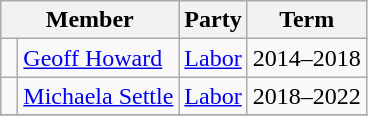<table class="wikitable">
<tr>
<th colspan="2">Member</th>
<th>Party</th>
<th>Term</th>
</tr>
<tr>
<td> </td>
<td><a href='#'>Geoff Howard</a></td>
<td><a href='#'>Labor</a></td>
<td>2014–2018</td>
</tr>
<tr>
<td> </td>
<td><a href='#'>Michaela Settle</a></td>
<td><a href='#'>Labor</a></td>
<td>2018–2022</td>
</tr>
<tr>
</tr>
</table>
